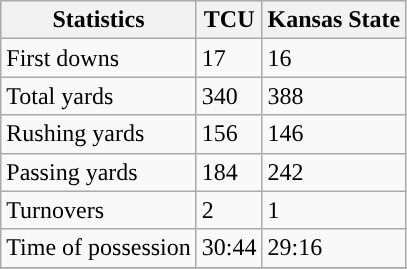<table class="wikitable" style="float: left;">
<tr>
<th>Statistics</th>
<th>TCU</th>
<th>Kansas State</th>
</tr>
<tr>
<td>First downs</td>
<td>17</td>
<td>16</td>
</tr>
<tr>
<td>Total yards</td>
<td>340</td>
<td>388</td>
</tr>
<tr>
<td>Rushing yards</td>
<td>156</td>
<td>146</td>
</tr>
<tr>
<td>Passing yards</td>
<td>184</td>
<td>242</td>
</tr>
<tr>
<td>Turnovers</td>
<td>2</td>
<td>1</td>
</tr>
<tr>
<td>Time of possession</td>
<td>30:44</td>
<td>29:16</td>
</tr>
<tr>
</tr>
</table>
